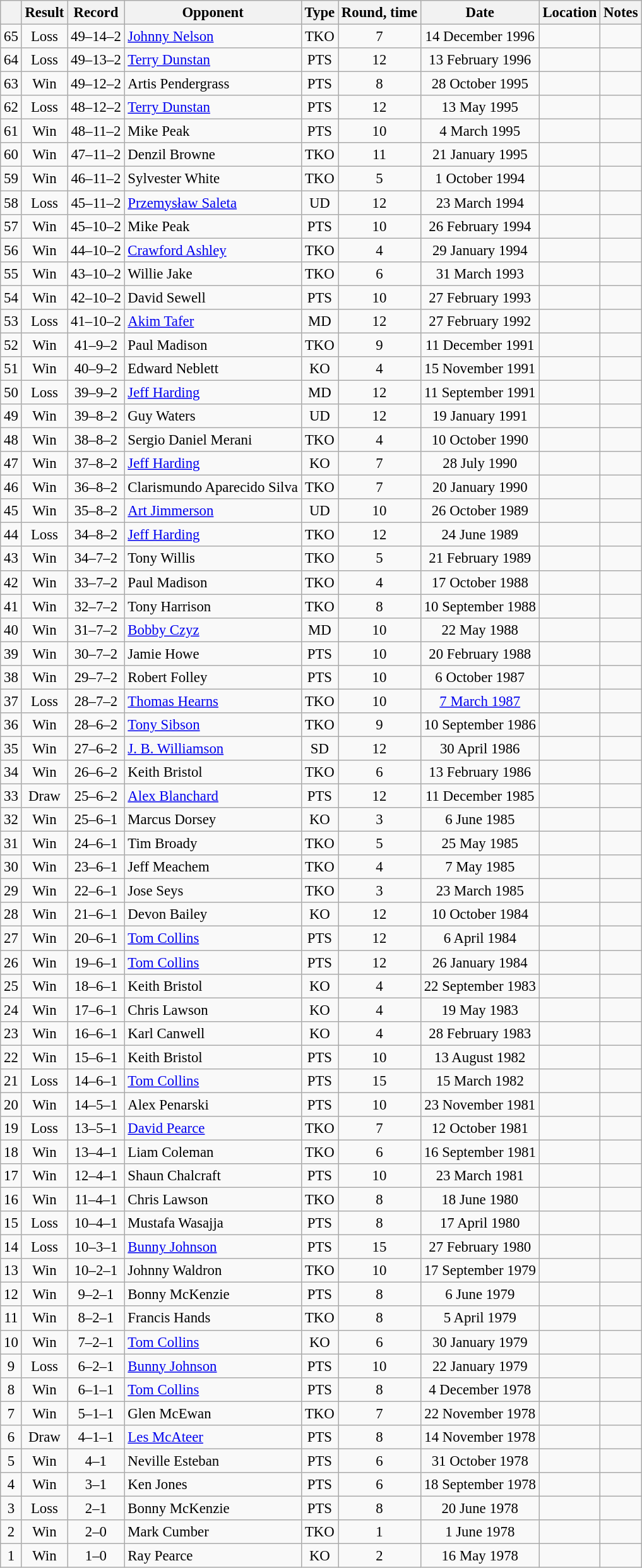<table class="wikitable" style="text-align:center; font-size:95%">
<tr>
<th></th>
<th>Result</th>
<th>Record</th>
<th>Opponent</th>
<th>Type</th>
<th>Round, time</th>
<th>Date</th>
<th>Location</th>
<th>Notes</th>
</tr>
<tr>
<td>65</td>
<td>Loss</td>
<td>49–14–2</td>
<td align=left> <a href='#'>Johnny Nelson</a></td>
<td>TKO</td>
<td>7</td>
<td>14 December 1996</td>
<td align=left> </td>
<td align=left></td>
</tr>
<tr>
<td>64</td>
<td>Loss</td>
<td>49–13–2</td>
<td align=left> <a href='#'>Terry Dunstan</a></td>
<td>PTS</td>
<td>12</td>
<td>13 February 1996</td>
<td align=left> </td>
<td align=left></td>
</tr>
<tr>
<td>63</td>
<td>Win</td>
<td>49–12–2</td>
<td align=left> Artis Pendergrass</td>
<td>PTS</td>
<td>8</td>
<td>28 October 1995</td>
<td align=left> </td>
<td align=left></td>
</tr>
<tr>
<td>62</td>
<td>Loss</td>
<td>48–12–2</td>
<td align=left> <a href='#'>Terry Dunstan</a></td>
<td>PTS</td>
<td>12</td>
<td>13 May 1995</td>
<td align=left> </td>
<td align=left></td>
</tr>
<tr>
<td>61</td>
<td>Win</td>
<td>48–11–2</td>
<td align=left> Mike Peak</td>
<td>PTS</td>
<td>10</td>
<td>4 March 1995</td>
<td align=left> </td>
<td align=left></td>
</tr>
<tr>
<td>60</td>
<td>Win</td>
<td>47–11–2</td>
<td align=left> Denzil Browne</td>
<td>TKO</td>
<td>11</td>
<td>21 January 1995</td>
<td align=left> </td>
<td align=left></td>
</tr>
<tr>
<td>59</td>
<td>Win</td>
<td>46–11–2</td>
<td align=left> Sylvester White</td>
<td>TKO</td>
<td>5</td>
<td>1 October 1994</td>
<td align=left> </td>
<td align=left></td>
</tr>
<tr>
<td>58</td>
<td>Loss</td>
<td>45–11–2</td>
<td align=left> <a href='#'>Przemysław Saleta</a></td>
<td>UD</td>
<td>12</td>
<td>23 March 1994</td>
<td align=left> </td>
<td align=left></td>
</tr>
<tr>
<td>57</td>
<td>Win</td>
<td>45–10–2</td>
<td align=left> Mike Peak</td>
<td>PTS</td>
<td>10</td>
<td>26 February 1994</td>
<td align=left> </td>
<td align=left></td>
</tr>
<tr>
<td>56</td>
<td>Win</td>
<td>44–10–2</td>
<td align=left> <a href='#'>Crawford Ashley</a></td>
<td>TKO</td>
<td>4</td>
<td>29 January 1994</td>
<td align=left> </td>
<td align=left></td>
</tr>
<tr>
<td>55</td>
<td>Win</td>
<td>43–10–2</td>
<td align=left> Willie Jake</td>
<td>TKO</td>
<td>6</td>
<td>31 March 1993</td>
<td align=left> </td>
<td align=left></td>
</tr>
<tr>
<td>54</td>
<td>Win</td>
<td>42–10–2</td>
<td align=left> David Sewell</td>
<td>PTS</td>
<td>10</td>
<td>27 February 1993</td>
<td align=left> </td>
<td align=left></td>
</tr>
<tr>
<td>53</td>
<td>Loss</td>
<td>41–10–2</td>
<td align=left> <a href='#'>Akim Tafer</a></td>
<td>MD</td>
<td>12</td>
<td>27 February 1992</td>
<td align=left> </td>
<td align=left></td>
</tr>
<tr>
<td>52</td>
<td>Win</td>
<td>41–9–2</td>
<td align=left> Paul Madison</td>
<td>TKO</td>
<td>9</td>
<td>11 December 1991</td>
<td align=left> </td>
<td align=left></td>
</tr>
<tr>
<td>51</td>
<td>Win</td>
<td>40–9–2</td>
<td align=left> Edward Neblett</td>
<td>KO</td>
<td>4</td>
<td>15 November 1991</td>
<td align=left> </td>
<td align=left></td>
</tr>
<tr>
<td>50</td>
<td>Loss</td>
<td>39–9–2</td>
<td align=left> <a href='#'>Jeff Harding</a></td>
<td>MD</td>
<td>12</td>
<td>11 September 1991</td>
<td align=left> </td>
<td align=left></td>
</tr>
<tr>
<td>49</td>
<td>Win</td>
<td>39–8–2</td>
<td align=left> Guy Waters</td>
<td>UD</td>
<td>12</td>
<td>19 January 1991</td>
<td align=left> </td>
<td align=left></td>
</tr>
<tr>
<td>48</td>
<td>Win</td>
<td>38–8–2</td>
<td align=left> Sergio Daniel Merani</td>
<td>TKO</td>
<td>4</td>
<td>10 October 1990</td>
<td align=left> </td>
<td align=left></td>
</tr>
<tr>
<td>47</td>
<td>Win</td>
<td>37–8–2</td>
<td align=left> <a href='#'>Jeff Harding</a></td>
<td>KO</td>
<td>7</td>
<td>28 July 1990</td>
<td align=left> </td>
<td align=left></td>
</tr>
<tr>
<td>46</td>
<td>Win</td>
<td>36–8–2</td>
<td align=left> Clarismundo Aparecido Silva</td>
<td>TKO</td>
<td>7</td>
<td>20 January 1990</td>
<td align=left> </td>
<td align=left></td>
</tr>
<tr>
<td>45</td>
<td>Win</td>
<td>35–8–2</td>
<td align=left> <a href='#'>Art Jimmerson</a></td>
<td>UD</td>
<td>10</td>
<td>26 October 1989</td>
<td align=left> </td>
<td align=left></td>
</tr>
<tr>
<td>44</td>
<td>Loss</td>
<td>34–8–2</td>
<td align=left> <a href='#'>Jeff Harding</a></td>
<td>TKO</td>
<td>12</td>
<td>24 June 1989</td>
<td align=left> </td>
<td align=left></td>
</tr>
<tr>
<td>43</td>
<td>Win</td>
<td>34–7–2</td>
<td align=left>  Tony Willis</td>
<td>TKO</td>
<td>5</td>
<td>21 February 1989</td>
<td align=left> </td>
<td align=left></td>
</tr>
<tr>
<td>42</td>
<td>Win</td>
<td>33–7–2</td>
<td align=left> Paul Madison</td>
<td>TKO</td>
<td>4</td>
<td>17 October 1988</td>
<td align=left> </td>
<td align=left></td>
</tr>
<tr>
<td>41</td>
<td>Win</td>
<td>32–7–2</td>
<td align=left> Tony Harrison</td>
<td>TKO</td>
<td>8</td>
<td>10 September 1988</td>
<td align=left> </td>
<td align=left></td>
</tr>
<tr>
<td>40</td>
<td>Win</td>
<td>31–7–2</td>
<td align=left> <a href='#'>Bobby Czyz</a></td>
<td>MD</td>
<td>10</td>
<td>22 May 1988</td>
<td align=left> </td>
<td align=left></td>
</tr>
<tr>
<td>39</td>
<td>Win</td>
<td>30–7–2</td>
<td align=left> Jamie Howe</td>
<td>PTS</td>
<td>10</td>
<td>20 February 1988</td>
<td align=left> </td>
<td align=left></td>
</tr>
<tr>
<td>38</td>
<td>Win</td>
<td>29–7–2</td>
<td align=left> Robert Folley</td>
<td>PTS</td>
<td>10</td>
<td>6 October 1987</td>
<td align=left> </td>
<td align=left></td>
</tr>
<tr>
<td>37</td>
<td>Loss</td>
<td>28–7–2</td>
<td align=left> <a href='#'>Thomas Hearns</a></td>
<td>TKO</td>
<td>10</td>
<td><a href='#'>7 March 1987</a></td>
<td align=left> </td>
<td align=left></td>
</tr>
<tr>
<td>36</td>
<td>Win</td>
<td>28–6–2</td>
<td align=left> <a href='#'>Tony Sibson</a></td>
<td>TKO</td>
<td>9</td>
<td>10 September 1986</td>
<td align=left> </td>
<td align=left></td>
</tr>
<tr>
<td>35</td>
<td>Win</td>
<td>27–6–2</td>
<td align=left> <a href='#'>J. B. Williamson</a></td>
<td>SD</td>
<td>12</td>
<td>30 April 1986</td>
<td align=left> </td>
<td align=left></td>
</tr>
<tr>
<td>34</td>
<td>Win</td>
<td>26–6–2</td>
<td align=left> Keith Bristol</td>
<td>TKO</td>
<td>6</td>
<td>13 February 1986</td>
<td align=left> </td>
<td align=left></td>
</tr>
<tr>
<td>33</td>
<td>Draw</td>
<td>25–6–2</td>
<td align=left> <a href='#'>Alex Blanchard</a></td>
<td>PTS</td>
<td>12</td>
<td>11 December 1985</td>
<td align=left> </td>
<td align=left></td>
</tr>
<tr>
<td>32</td>
<td>Win</td>
<td>25–6–1</td>
<td align=left> Marcus Dorsey</td>
<td>KO</td>
<td>3</td>
<td>6 June 1985</td>
<td align=left> </td>
<td align=left></td>
</tr>
<tr>
<td>31</td>
<td>Win</td>
<td>24–6–1</td>
<td align=left> Tim Broady</td>
<td>TKO</td>
<td>5</td>
<td>25 May 1985</td>
<td align=left> </td>
<td align=left></td>
</tr>
<tr>
<td>30</td>
<td>Win</td>
<td>23–6–1</td>
<td align=left> Jeff Meachem</td>
<td>TKO</td>
<td>4</td>
<td>7 May 1985</td>
<td align=left> </td>
<td align=left></td>
</tr>
<tr>
<td>29</td>
<td>Win</td>
<td>22–6–1</td>
<td align=left> Jose Seys</td>
<td>TKO</td>
<td>3</td>
<td>23 March 1985</td>
<td align=left> </td>
<td align=left></td>
</tr>
<tr>
<td>28</td>
<td>Win</td>
<td>21–6–1</td>
<td align=left> Devon Bailey</td>
<td>KO</td>
<td>12</td>
<td>10 October 1984</td>
<td align=left> </td>
<td align=left></td>
</tr>
<tr>
<td>27</td>
<td>Win</td>
<td>20–6–1</td>
<td align=left> <a href='#'>Tom Collins</a></td>
<td>PTS</td>
<td>12</td>
<td>6 April 1984</td>
<td align=left> </td>
<td align=left></td>
</tr>
<tr>
<td>26</td>
<td>Win</td>
<td>19–6–1</td>
<td align=left> <a href='#'>Tom Collins</a></td>
<td>PTS</td>
<td>12</td>
<td>26 January 1984</td>
<td align=left> </td>
<td align=left></td>
</tr>
<tr>
<td>25</td>
<td>Win</td>
<td>18–6–1</td>
<td align=left> Keith Bristol</td>
<td>KO</td>
<td>4</td>
<td>22 September 1983</td>
<td align=left> </td>
<td align=left></td>
</tr>
<tr>
<td>24</td>
<td>Win</td>
<td>17–6–1</td>
<td align=left> Chris Lawson</td>
<td>KO</td>
<td>4</td>
<td>19 May 1983</td>
<td align=left> </td>
<td align=left></td>
</tr>
<tr>
<td>23</td>
<td>Win</td>
<td>16–6–1</td>
<td align=left> Karl Canwell</td>
<td>KO</td>
<td>4</td>
<td>28 February 1983</td>
<td align=left> </td>
<td align=left></td>
</tr>
<tr>
<td>22</td>
<td>Win</td>
<td>15–6–1</td>
<td align=left> Keith Bristol</td>
<td>PTS</td>
<td>10</td>
<td>13 August 1982</td>
<td align=left> </td>
<td align=left></td>
</tr>
<tr>
<td>21</td>
<td>Loss</td>
<td>14–6–1</td>
<td align=left> <a href='#'>Tom Collins</a></td>
<td>PTS</td>
<td>15</td>
<td>15 March 1982</td>
<td align=left> </td>
<td align=left></td>
</tr>
<tr>
<td>20</td>
<td>Win</td>
<td>14–5–1</td>
<td align=left> Alex Penarski</td>
<td>PTS</td>
<td>10</td>
<td>23 November 1981</td>
<td align=left> </td>
<td align=left></td>
</tr>
<tr>
<td>19</td>
<td>Loss</td>
<td>13–5–1</td>
<td align=left> <a href='#'>David Pearce</a></td>
<td>TKO</td>
<td>7</td>
<td>12 October 1981</td>
<td align=left> </td>
<td align=left></td>
</tr>
<tr>
<td>18</td>
<td>Win</td>
<td>13–4–1</td>
<td align=left> Liam Coleman</td>
<td>TKO</td>
<td>6</td>
<td>16 September 1981</td>
<td align=left> </td>
<td align=left></td>
</tr>
<tr>
<td>17</td>
<td>Win</td>
<td>12–4–1</td>
<td align=left> Shaun Chalcraft</td>
<td>PTS</td>
<td>10</td>
<td>23 March 1981</td>
<td align=left> </td>
<td align=left></td>
</tr>
<tr>
<td>16</td>
<td>Win</td>
<td>11–4–1</td>
<td align=left> Chris Lawson</td>
<td>TKO</td>
<td>8</td>
<td>18 June 1980</td>
<td align=left> </td>
<td align=left></td>
</tr>
<tr>
<td>15</td>
<td>Loss</td>
<td>10–4–1</td>
<td align=left> Mustafa Wasajja</td>
<td>PTS</td>
<td>8</td>
<td>17 April 1980</td>
<td align=left> </td>
<td align=left></td>
</tr>
<tr>
<td>14</td>
<td>Loss</td>
<td>10–3–1</td>
<td align=left> <a href='#'>Bunny Johnson</a></td>
<td>PTS</td>
<td>15</td>
<td>27 February 1980</td>
<td align=left> </td>
<td align=left></td>
</tr>
<tr>
<td>13</td>
<td>Win</td>
<td>10–2–1</td>
<td align=left> Johnny Waldron</td>
<td>TKO</td>
<td>10</td>
<td>17 September 1979</td>
<td align=left> </td>
<td align=left></td>
</tr>
<tr>
<td>12</td>
<td>Win</td>
<td>9–2–1</td>
<td align=left> Bonny McKenzie</td>
<td>PTS</td>
<td>8</td>
<td>6 June 1979</td>
<td align=left> </td>
<td align=left></td>
</tr>
<tr>
<td>11</td>
<td>Win</td>
<td>8–2–1</td>
<td align=left> Francis Hands</td>
<td>TKO</td>
<td>8</td>
<td>5 April 1979</td>
<td align=left> </td>
<td align=left></td>
</tr>
<tr>
<td>10</td>
<td>Win</td>
<td>7–2–1</td>
<td align=left> <a href='#'>Tom Collins</a></td>
<td>KO</td>
<td>6</td>
<td>30 January 1979</td>
<td align=left> </td>
<td align=left></td>
</tr>
<tr>
<td>9</td>
<td>Loss</td>
<td>6–2–1</td>
<td align=left> <a href='#'>Bunny Johnson</a></td>
<td>PTS</td>
<td>10</td>
<td>22 January 1979</td>
<td align=left> </td>
<td align=left></td>
</tr>
<tr>
<td>8</td>
<td>Win</td>
<td>6–1–1</td>
<td align=left> <a href='#'>Tom Collins</a></td>
<td>PTS</td>
<td>8</td>
<td>4 December 1978</td>
<td align=left> </td>
<td align=left></td>
</tr>
<tr>
<td>7</td>
<td>Win</td>
<td>5–1–1</td>
<td align=left> Glen McEwan</td>
<td>TKO</td>
<td>7</td>
<td>22 November 1978</td>
<td align=left> </td>
<td align=left></td>
</tr>
<tr>
<td>6</td>
<td>Draw</td>
<td>4–1–1</td>
<td align=left> <a href='#'>Les McAteer</a></td>
<td>PTS</td>
<td>8</td>
<td>14 November 1978</td>
<td align=left> </td>
<td align=left></td>
</tr>
<tr>
<td>5</td>
<td>Win</td>
<td>4–1</td>
<td align=left> Neville Esteban</td>
<td>PTS</td>
<td>6</td>
<td>31 October 1978</td>
<td align=left> </td>
<td align=left></td>
</tr>
<tr>
<td>4</td>
<td>Win</td>
<td>3–1</td>
<td align=left> Ken Jones</td>
<td>PTS</td>
<td>6</td>
<td>18 September 1978</td>
<td align=left> </td>
<td align=left></td>
</tr>
<tr>
<td>3</td>
<td>Loss</td>
<td>2–1</td>
<td align=left> Bonny McKenzie</td>
<td>PTS</td>
<td>8</td>
<td>20 June 1978</td>
<td align=left> </td>
<td align=left></td>
</tr>
<tr>
<td>2</td>
<td>Win</td>
<td>2–0</td>
<td align=left> Mark Cumber</td>
<td>TKO</td>
<td>1</td>
<td>1 June 1978</td>
<td align=left> </td>
<td align=left></td>
</tr>
<tr>
<td>1</td>
<td>Win</td>
<td>1–0</td>
<td align=left> Ray Pearce</td>
<td>KO</td>
<td>2</td>
<td>16 May 1978</td>
<td align=left> </td>
<td align=left></td>
</tr>
</table>
